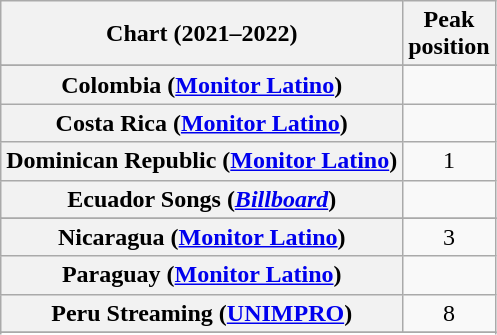<table class="wikitable sortable plainrowheaders" style="text-align:center">
<tr>
<th scope="col">Chart (2021–2022)</th>
<th scope="col">Peak<br>position</th>
</tr>
<tr>
</tr>
<tr>
<th scope="row">Colombia (<a href='#'>Monitor Latino</a>)</th>
<td></td>
</tr>
<tr>
<th scope="row">Costa Rica (<a href='#'>Monitor Latino</a>)</th>
<td></td>
</tr>
<tr>
<th scope="row">Dominican Republic (<a href='#'>Monitor Latino</a>)</th>
<td>1</td>
</tr>
<tr>
<th scope="row">Ecuador Songs (<em><a href='#'>Billboard</a></em>)</th>
<td></td>
</tr>
<tr>
</tr>
<tr>
<th scope="row">Nicaragua (<a href='#'>Monitor Latino</a>)</th>
<td>3</td>
</tr>
<tr>
<th scope="row">Paraguay (<a href='#'>Monitor Latino</a>)</th>
<td></td>
</tr>
<tr>
<th scope="row">Peru Streaming (<a href='#'>UNIMPRO</a>)</th>
<td>8</td>
</tr>
<tr>
</tr>
<tr>
</tr>
<tr>
</tr>
<tr>
</tr>
</table>
